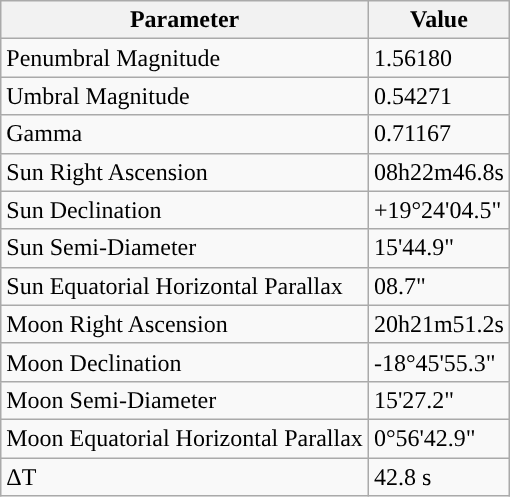<table class="wikitable">
<tr>
<th>Parameter</th>
<th>Value</th>
</tr>
<tr>
<td>Penumbral Magnitude</td>
<td>1.56180</td>
</tr>
<tr>
<td>Umbral Magnitude</td>
<td>0.54271</td>
</tr>
<tr>
<td>Gamma</td>
<td>0.71167</td>
</tr>
<tr>
<td>Sun Right Ascension</td>
<td>08h22m46.8s</td>
</tr>
<tr>
<td>Sun Declination</td>
<td>+19°24'04.5"</td>
</tr>
<tr>
<td>Sun Semi-Diameter</td>
<td>15'44.9"</td>
</tr>
<tr>
<td>Sun Equatorial Horizontal Parallax</td>
<td>08.7"</td>
</tr>
<tr>
<td>Moon Right Ascension</td>
<td>20h21m51.2s</td>
</tr>
<tr>
<td>Moon Declination</td>
<td>-18°45'55.3"</td>
</tr>
<tr>
<td>Moon Semi-Diameter</td>
<td>15'27.2"</td>
</tr>
<tr>
<td>Moon Equatorial Horizontal Parallax</td>
<td>0°56'42.9"</td>
</tr>
<tr>
<td>ΔT</td>
<td>42.8 s</td>
</tr>
</table>
